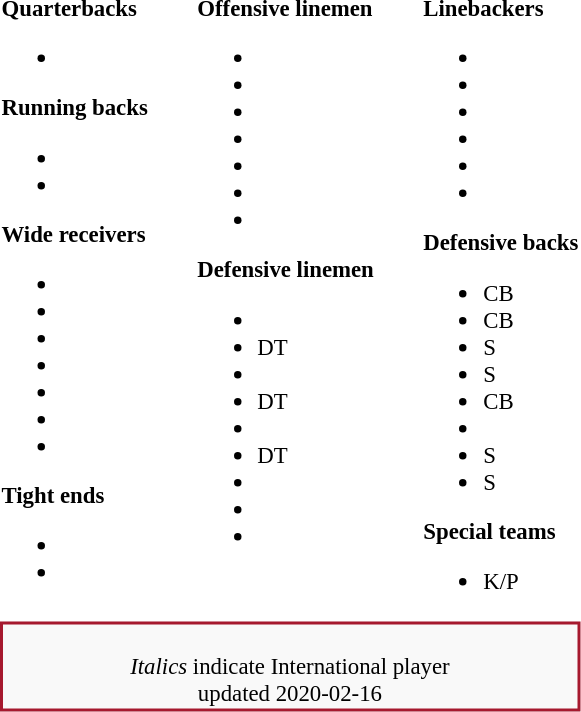<table class="toccolours" style="text-align: left;">
<tr>
<td style="font-size: 95%;vertical-align:top;"><strong>Quarterbacks</strong><br><ul><li></li></ul><strong>Running backs</strong><ul><li></li><li></li></ul><strong>Wide receivers</strong><ul><li></li><li></li><li></li><li></li><li></li><li></li><li></li></ul><strong>Tight ends</strong><ul><li></li><li></li></ul></td>
<td style="width: 25px;"></td>
<td style="font-size: 95%;vertical-align:top;"><strong>Offensive linemen</strong><br><ul><li></li><li></li><li></li><li></li><li></li><li></li><li></li></ul><strong>Defensive linemen</strong><ul><li></li><li> DT</li><li></li><li> DT</li><li></li><li> DT</li><li></li><li></li><li></li></ul></td>
<td style="width: 25px;"></td>
<td style="font-size: 95%;vertical-align:top;"><strong>Linebackers </strong><br><ul><li></li><li></li><li></li><li></li><li></li><li></li></ul><strong>Defensive backs</strong><ul><li> CB</li><li> CB</li><li> S</li><li> S</li><li> CB</li><li></li><li> S</li><li> S</li></ul><strong>Special teams</strong><ul><li> K/P</li></ul></td>
</tr>
<tr>
<td style="text-align:center;font-size: 95%;background:#F9F9F9;border:2px solid #A6192E" colspan="10"><br><em>Italics</em> indicate International player<br><span></span> updated 2020-02-16</td>
</tr>
<tr>
</tr>
</table>
